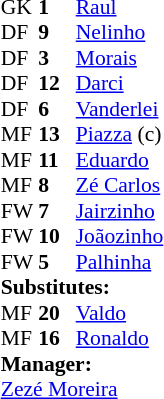<table style="font-size:90%; margin:0.2em auto;" cellspacing="0" cellpadding="0">
<tr>
<th width="25"></th>
<th width="25"></th>
</tr>
<tr>
<td>GK</td>
<td><strong>1</strong></td>
<td> <a href='#'>Raul</a></td>
</tr>
<tr>
<td>DF</td>
<td><strong>9</strong></td>
<td> <a href='#'>Nelinho</a></td>
</tr>
<tr>
<td>DF</td>
<td><strong>3</strong></td>
<td> <a href='#'>Morais</a></td>
</tr>
<tr>
<td>DF</td>
<td><strong>12</strong></td>
<td> <a href='#'>Darci</a></td>
</tr>
<tr>
<td>DF</td>
<td><strong>6</strong></td>
<td> <a href='#'>Vanderlei</a></td>
</tr>
<tr>
<td>MF</td>
<td><strong>13</strong></td>
<td> <a href='#'>Piazza</a> (c)</td>
<td></td>
<td></td>
</tr>
<tr>
<td>MF</td>
<td><strong>11</strong></td>
<td> <a href='#'>Eduardo</a></td>
<td></td>
<td></td>
</tr>
<tr>
<td>MF</td>
<td><strong>8</strong></td>
<td> <a href='#'>Zé Carlos</a></td>
</tr>
<tr>
<td>FW</td>
<td><strong>7</strong></td>
<td> <a href='#'>Jairzinho</a></td>
</tr>
<tr>
<td>FW</td>
<td><strong>10</strong></td>
<td> <a href='#'>Joãozinho</a></td>
</tr>
<tr>
<td>FW</td>
<td><strong>5</strong></td>
<td> <a href='#'>Palhinha</a></td>
</tr>
<tr>
<td colspan=3><strong>Substitutes:</strong></td>
</tr>
<tr>
<td>MF</td>
<td><strong>20</strong></td>
<td> <a href='#'>Valdo</a></td>
<td></td>
<td></td>
</tr>
<tr>
<td>MF</td>
<td><strong>16</strong></td>
<td> <a href='#'>Ronaldo</a></td>
<td></td>
<td></td>
</tr>
<tr>
<td colspan=3><strong>Manager:</strong></td>
</tr>
<tr>
<td colspan=4> <a href='#'>Zezé Moreira</a></td>
</tr>
</table>
